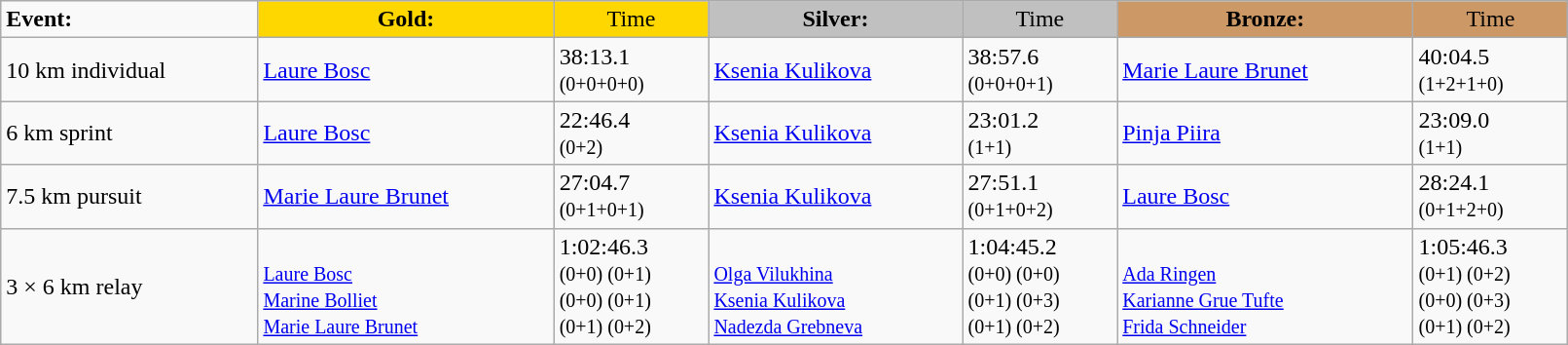<table class="wikitable" width=85%>
<tr>
<td><strong>Event:</strong></td>
<td style="text-align:center;background-color:gold;"><strong>Gold:</strong></td>
<td style="text-align:center;background-color:gold;">Time</td>
<td style="text-align:center;background-color:silver;"><strong>Silver:</strong></td>
<td style="text-align:center;background-color:silver;">Time</td>
<td style="text-align:center;background-color:#CC9966;"><strong>Bronze:</strong></td>
<td style="text-align:center;background-color:#CC9966;">Time</td>
</tr>
<tr>
<td>10 km individual<br><em></em></td>
<td><a href='#'>Laure Bosc</a><br><small></small></td>
<td>38:13.1<br><small>(0+0+0+0)</small></td>
<td><a href='#'>Ksenia Kulikova</a><br><small></small></td>
<td>38:57.6 <br><small>(0+0+0+1)</small></td>
<td><a href='#'>Marie Laure Brunet</a><br><small></small></td>
<td>40:04.5<br><small>(1+2+1+0)</small></td>
</tr>
<tr>
<td>6 km sprint<br><em></em></td>
<td><a href='#'>Laure Bosc</a><br><small></small></td>
<td>22:46.4<br><small>(0+2)</small></td>
<td><a href='#'>Ksenia Kulikova</a><br><small></small></td>
<td>23:01.2<br><small>(1+1)</small></td>
<td><a href='#'>Pinja Piira</a><br><small></small></td>
<td>23:09.0<br><small>(1+1)</small></td>
</tr>
<tr>
<td>7.5 km pursuit<br><em></em></td>
<td><a href='#'>Marie Laure Brunet</a><br><small></small></td>
<td>27:04.7<br><small>(0+1+0+1)</small></td>
<td><a href='#'>Ksenia Kulikova</a><br><small></small></td>
<td>27:51.1<br><small>(0+1+0+2)</small></td>
<td><a href='#'>Laure Bosc</a><br><small></small></td>
<td>28:24.1<br><small>(0+1+2+0)</small></td>
</tr>
<tr>
<td>3 × 6 km relay<br><em></em></td>
<td>  <br><small><a href='#'>Laure Bosc</a><br><a href='#'>Marine Bolliet</a><br><a href='#'>Marie Laure Brunet</a></small></td>
<td>1:02:46.3<br><small>(0+0) (0+1)<br>(0+0) (0+1)<br>(0+1) (0+2)</small></td>
<td>  <br><small><a href='#'>Olga Vilukhina</a><br><a href='#'>Ksenia Kulikova</a><br><a href='#'>Nadezda Grebneva</a></small></td>
<td>1:04:45.2<br><small>(0+0) (0+0)<br>(0+1) (0+3)<br>(0+1) (0+2)</small></td>
<td>  <br><small><a href='#'>Ada Ringen</a><br><a href='#'>Karianne Grue Tufte</a><br><a href='#'>Frida Schneider</a></small></td>
<td>1:05:46.3<br><small>(0+1) (0+2)<br>(0+0) (0+3)<br>(0+1) (0+2)</small></td>
</tr>
</table>
